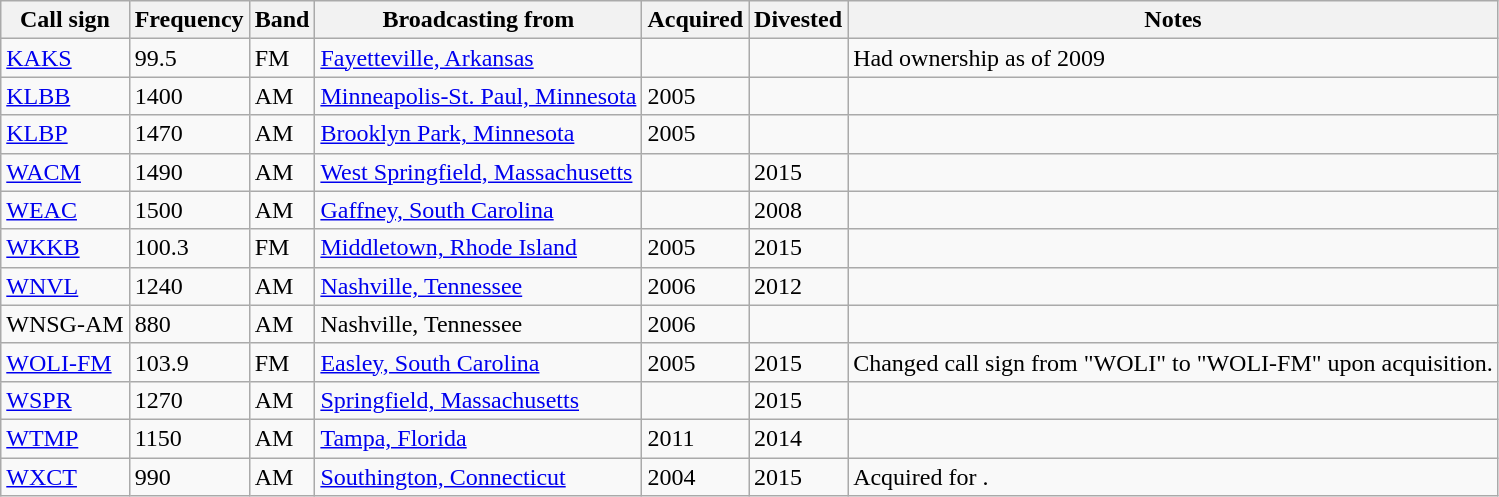<table class="wikitable sortable">
<tr>
<th>Call sign</th>
<th>Frequency</th>
<th>Band</th>
<th>Broadcasting from</th>
<th>Acquired</th>
<th>Divested</th>
<th>Notes</th>
</tr>
<tr>
<td><a href='#'>KAKS</a></td>
<td>99.5</td>
<td>FM</td>
<td><a href='#'>Fayetteville, Arkansas</a></td>
<td></td>
<td></td>
<td>Had ownership as of 2009</td>
</tr>
<tr>
<td><a href='#'>KLBB</a></td>
<td>1400</td>
<td>AM</td>
<td><a href='#'>Minneapolis-St. Paul, Minnesota</a></td>
<td>2005</td>
<td></td>
<td></td>
</tr>
<tr>
<td><a href='#'>KLBP</a></td>
<td>1470</td>
<td>AM</td>
<td><a href='#'>Brooklyn Park, Minnesota</a></td>
<td>2005</td>
<td></td>
<td></td>
</tr>
<tr>
<td><a href='#'>WACM</a></td>
<td>1490</td>
<td>AM</td>
<td><a href='#'>West Springfield, Massachusetts</a></td>
<td></td>
<td>2015</td>
<td></td>
</tr>
<tr>
<td><a href='#'>WEAC</a></td>
<td>1500</td>
<td>AM</td>
<td><a href='#'>Gaffney, South Carolina</a></td>
<td></td>
<td>2008</td>
<td></td>
</tr>
<tr>
<td><a href='#'>WKKB</a></td>
<td>100.3</td>
<td>FM</td>
<td><a href='#'>Middletown, Rhode Island</a></td>
<td>2005</td>
<td>2015</td>
<td></td>
</tr>
<tr>
<td><a href='#'>WNVL</a></td>
<td>1240</td>
<td>AM</td>
<td><a href='#'>Nashville, Tennessee</a></td>
<td>2006</td>
<td>2012</td>
<td></td>
</tr>
<tr>
<td>WNSG-AM</td>
<td>880</td>
<td>AM</td>
<td>Nashville, Tennessee</td>
<td>2006</td>
<td></td>
<td></td>
</tr>
<tr>
<td><a href='#'>WOLI-FM</a></td>
<td>103.9</td>
<td>FM</td>
<td><a href='#'>Easley, South Carolina</a></td>
<td>2005</td>
<td>2015</td>
<td>Changed call sign from "WOLI" to "WOLI-FM" upon acquisition.</td>
</tr>
<tr>
<td><a href='#'>WSPR</a></td>
<td>1270</td>
<td>AM</td>
<td><a href='#'>Springfield, Massachusetts</a></td>
<td></td>
<td>2015</td>
<td></td>
</tr>
<tr>
<td><a href='#'>WTMP</a></td>
<td>1150</td>
<td>AM</td>
<td><a href='#'>Tampa, Florida</a></td>
<td>2011</td>
<td>2014</td>
<td></td>
</tr>
<tr>
<td><a href='#'>WXCT</a></td>
<td>990</td>
<td>AM</td>
<td><a href='#'>Southington, Connecticut</a></td>
<td>2004</td>
<td>2015</td>
<td>Acquired for .</td>
</tr>
</table>
